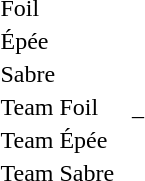<table>
<tr>
<td>Foil</td>
<td></td>
<td></td>
<td><br></td>
</tr>
<tr>
<td>Épée</td>
<td></td>
<td></td>
<td><br></td>
</tr>
<tr>
<td>Sabre</td>
<td></td>
<td></td>
<td><br></td>
</tr>
<tr>
<td>Team Foil</td>
<td></td>
<td></td>
<td>_</td>
</tr>
<tr>
<td>Team Épée</td>
<td></td>
<td></td>
<td></td>
</tr>
<tr>
<td>Team Sabre</td>
<td></td>
<td></td>
<td></td>
</tr>
</table>
